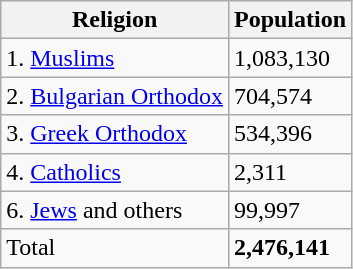<table class="wikitable">
<tr>
<th>Religion</th>
<th>Population</th>
</tr>
<tr>
<td>1. <a href='#'>Muslims</a></td>
<td>1,083,130</td>
</tr>
<tr>
<td>2. <a href='#'>Bulgarian Orthodox</a></td>
<td>704,574</td>
</tr>
<tr>
<td>3. <a href='#'>Greek Orthodox</a></td>
<td>534,396</td>
</tr>
<tr>
<td>4. <a href='#'>Catholics</a></td>
<td>2,311</td>
</tr>
<tr>
<td>6. <a href='#'>Jews</a> and others</td>
<td>99,997</td>
</tr>
<tr>
<td>Total</td>
<td><strong>2,476,141</strong></td>
</tr>
</table>
